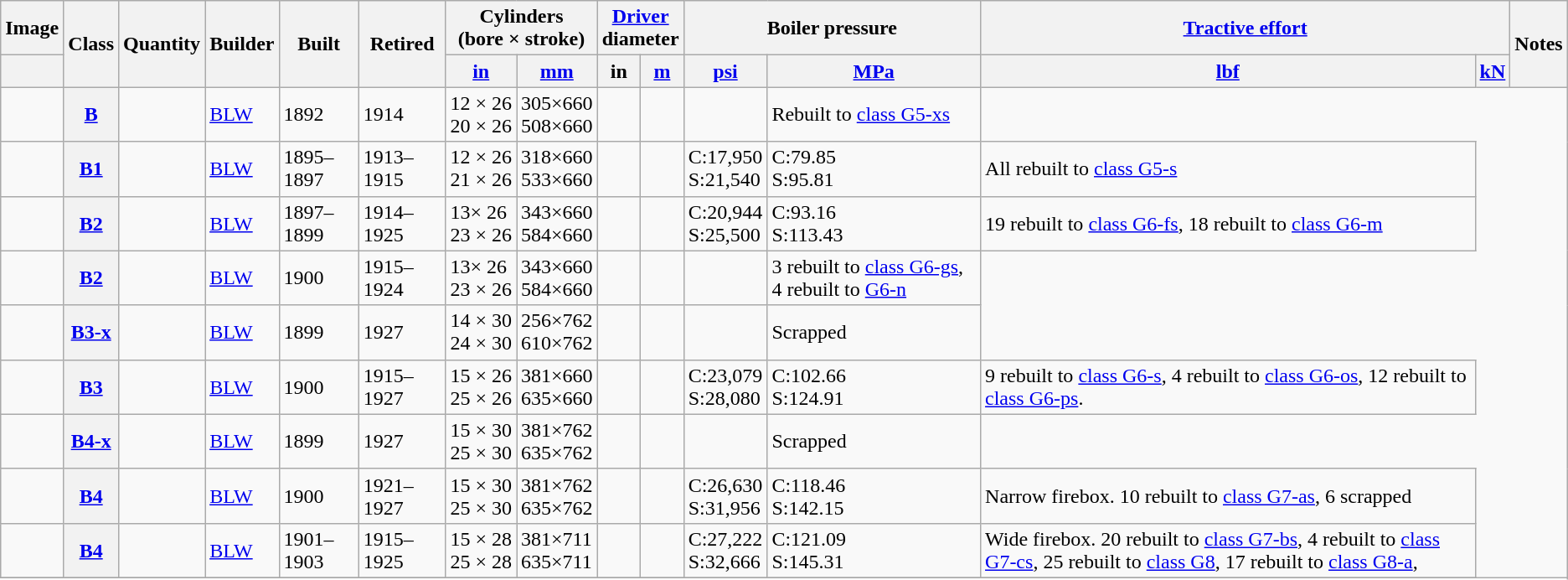<table class="wikitable sortable">
<tr>
<th>Image</th>
<th rowspan="2">Class</th>
<th rowspan="2">Quantity</th>
<th rowspan="2">Builder</th>
<th rowspan="2">Built</th>
<th rowspan="2">Retired</th>
<th colspan="2">Cylinders<br>(bore × stroke)</th>
<th colspan="2"><a href='#'>Driver</a><br>diameter</th>
<th colspan="2">Boiler pressure</th>
<th colspan="2"><a href='#'>Tractive effort</a></th>
<th rowspan="2">Notes</th>
</tr>
<tr>
<th></th>
<th><a href='#'>in</a></th>
<th><a href='#'>mm</a></th>
<th>in</th>
<th><a href='#'>m</a></th>
<th><a href='#'>psi</a></th>
<th><a href='#'>MPa</a></th>
<th><a href='#'>lbf</a></th>
<th><a href='#'>kN</a></th>
</tr>
<tr>
<td></td>
<th><a href='#'>B</a></th>
<td></td>
<td><a href='#'>BLW</a></td>
<td>1892</td>
<td>1914</td>
<td>12 × 26<br>20 × 26</td>
<td>305×660<br>508×660</td>
<td></td>
<td></td>
<td></td>
<td>Rebuilt to <a href='#'>class G5-xs</a></td>
</tr>
<tr>
<td></td>
<th><a href='#'>B1</a></th>
<td></td>
<td><a href='#'>BLW</a></td>
<td>1895–1897</td>
<td>1913–1915</td>
<td>12 × 26<br>21 × 26</td>
<td>318×660<br>533×660</td>
<td></td>
<td></td>
<td>C:17,950<br>S:21,540</td>
<td>C:79.85<br>S:95.81</td>
<td>All rebuilt to <a href='#'>class G5-s</a></td>
</tr>
<tr>
<td></td>
<th><a href='#'>B2</a></th>
<td></td>
<td><a href='#'>BLW</a></td>
<td>1897–1899</td>
<td>1914–1925</td>
<td>13× 26<br>23 × 26</td>
<td>343×660<br>584×660</td>
<td></td>
<td></td>
<td>C:20,944<br>S:25,500</td>
<td>C:93.16<br>S:113.43</td>
<td>19 rebuilt to <a href='#'>class G6-fs</a>, 18 rebuilt to <a href='#'>class G6-m</a></td>
</tr>
<tr>
<td></td>
<th><a href='#'>B2</a></th>
<td></td>
<td><a href='#'>BLW</a></td>
<td>1900</td>
<td>1915–1924</td>
<td>13× 26<br>23 × 26</td>
<td>343×660<br>584×660</td>
<td></td>
<td></td>
<td></td>
<td>3 rebuilt to <a href='#'>class G6-gs</a>, 4 rebuilt to <a href='#'>G6-n</a></td>
</tr>
<tr>
<td></td>
<th><a href='#'>B3-x</a></th>
<td></td>
<td><a href='#'>BLW</a></td>
<td>1899</td>
<td>1927</td>
<td>14 × 30<br>24 × 30</td>
<td>256×762<br>610×762</td>
<td></td>
<td></td>
<td></td>
<td>Scrapped</td>
</tr>
<tr>
<td></td>
<th><a href='#'>B3</a></th>
<td></td>
<td><a href='#'>BLW</a></td>
<td>1900</td>
<td>1915–1927</td>
<td>15 × 26<br>25 × 26</td>
<td>381×660<br>635×660</td>
<td></td>
<td></td>
<td>C:23,079<br>S:28,080</td>
<td>C:102.66<br>S:124.91</td>
<td>9 rebuilt to <a href='#'>class G6-s</a>, 4 rebuilt to <a href='#'>class G6-os</a>, 12 rebuilt to <a href='#'>class G6-ps</a>.</td>
</tr>
<tr>
<td></td>
<th><a href='#'>B4-x</a></th>
<td></td>
<td><a href='#'>BLW</a></td>
<td>1899</td>
<td>1927</td>
<td>15 × 30<br>25 × 30</td>
<td>381×762<br>635×762</td>
<td></td>
<td></td>
<td></td>
<td>Scrapped</td>
</tr>
<tr>
<td></td>
<th><a href='#'>B4</a></th>
<td></td>
<td><a href='#'>BLW</a></td>
<td>1900</td>
<td>1921–1927</td>
<td>15 × 30<br>25 × 30</td>
<td>381×762<br>635×762</td>
<td></td>
<td></td>
<td>C:26,630<br>S:31,956</td>
<td>C:118.46<br>S:142.15</td>
<td>Narrow firebox. 10 rebuilt to <a href='#'>class G7-as</a>, 6 scrapped</td>
</tr>
<tr>
<td></td>
<th><a href='#'>B4</a></th>
<td></td>
<td><a href='#'>BLW</a></td>
<td>1901–1903</td>
<td>1915–1925</td>
<td>15 × 28<br>25 × 28</td>
<td>381×711<br>635×711</td>
<td></td>
<td></td>
<td>C:27,222<br>S:32,666</td>
<td>C:121.09<br>S:145.31</td>
<td>Wide firebox. 20 rebuilt to <a href='#'>class G7-bs</a>, 4 rebuilt to <a href='#'>class G7-cs</a>, 25 rebuilt to <a href='#'>class G8</a>, 17 rebuilt to <a href='#'>class G8-a</a>,</td>
</tr>
<tr>
</tr>
</table>
